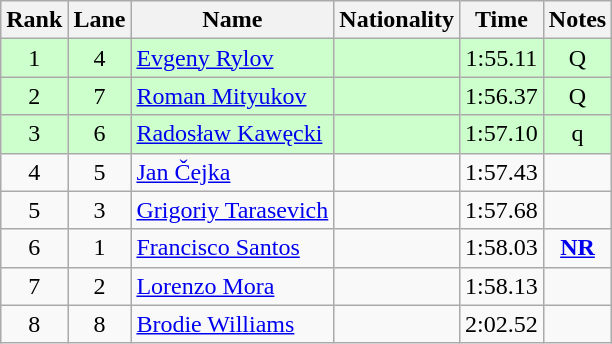<table class="wikitable sortable" style="text-align:center">
<tr>
<th>Rank</th>
<th>Lane</th>
<th>Name</th>
<th>Nationality</th>
<th>Time</th>
<th>Notes</th>
</tr>
<tr bgcolor=ccffcc>
<td>1</td>
<td>4</td>
<td align=left><a href='#'>Evgeny Rylov</a></td>
<td align=left></td>
<td>1:55.11</td>
<td>Q</td>
</tr>
<tr bgcolor=ccffcc>
<td>2</td>
<td>7</td>
<td align=left><a href='#'>Roman Mityukov</a></td>
<td align=left></td>
<td>1:56.37</td>
<td>Q</td>
</tr>
<tr bgcolor=ccffcc>
<td>3</td>
<td>6</td>
<td align=left><a href='#'>Radosław Kawęcki</a></td>
<td align=left></td>
<td>1:57.10</td>
<td>q</td>
</tr>
<tr>
<td>4</td>
<td>5</td>
<td align=left><a href='#'>Jan Čejka</a></td>
<td align=left></td>
<td>1:57.43</td>
<td></td>
</tr>
<tr>
<td>5</td>
<td>3</td>
<td align=left><a href='#'>Grigoriy Tarasevich</a></td>
<td align=left></td>
<td>1:57.68</td>
<td></td>
</tr>
<tr>
<td>6</td>
<td>1</td>
<td align=left><a href='#'>Francisco Santos</a></td>
<td align=left></td>
<td>1:58.03</td>
<td><strong><a href='#'>NR</a></strong></td>
</tr>
<tr>
<td>7</td>
<td>2</td>
<td align=left><a href='#'>Lorenzo Mora</a></td>
<td align=left></td>
<td>1:58.13</td>
<td></td>
</tr>
<tr>
<td>8</td>
<td>8</td>
<td align=left><a href='#'>Brodie Williams</a></td>
<td align=left></td>
<td>2:02.52</td>
<td></td>
</tr>
</table>
